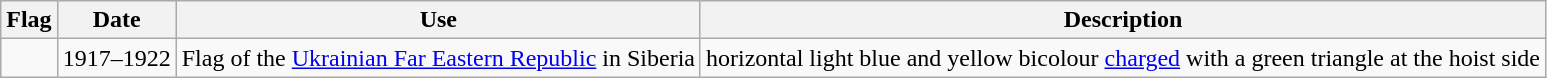<table class="wikitable">
<tr>
<th><strong>Flag</strong></th>
<th><strong>Date</strong></th>
<th><strong>Use</strong></th>
<th><strong>Description</strong></th>
</tr>
<tr>
<td></td>
<td>1917–1922</td>
<td> Flag of the <a href='#'>Ukrainian Far Eastern Republic</a> in Siberia</td>
<td>horizontal light blue and yellow bicolour <a href='#'>charged</a> with a green triangle at the hoist side</td>
</tr>
</table>
